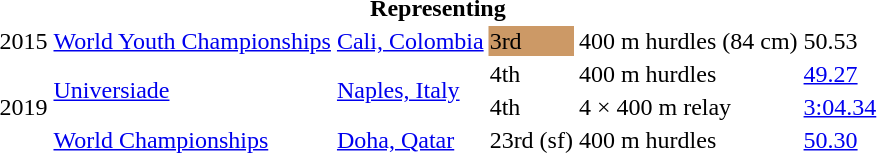<table>
<tr>
<th colspan="6">Representing </th>
</tr>
<tr>
<td>2015</td>
<td><a href='#'>World Youth Championships</a></td>
<td><a href='#'>Cali, Colombia</a></td>
<td bgcolor=cc9966>3rd</td>
<td>400 m hurdles (84 cm)</td>
<td>50.53</td>
</tr>
<tr>
<td rowspan=3>2019</td>
<td rowspan=2><a href='#'>Universiade</a></td>
<td rowspan=2><a href='#'>Naples, Italy</a></td>
<td>4th</td>
<td>400 m hurdles</td>
<td><a href='#'>49.27</a></td>
</tr>
<tr>
<td>4th</td>
<td>4 × 400 m relay</td>
<td><a href='#'>3:04.34</a></td>
</tr>
<tr>
<td><a href='#'>World Championships</a></td>
<td><a href='#'>Doha, Qatar</a></td>
<td>23rd (sf)</td>
<td>400 m hurdles</td>
<td><a href='#'>50.30</a></td>
</tr>
</table>
